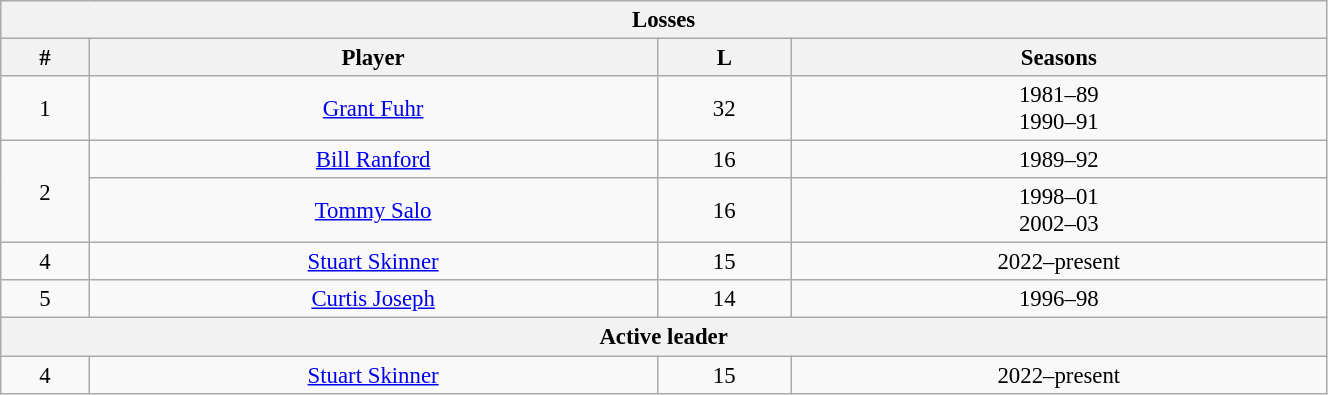<table class="wikitable" style="text-align: center; font-size: 95%" width="70%">
<tr>
<th colspan="4">Losses</th>
</tr>
<tr>
<th>#</th>
<th>Player</th>
<th>L</th>
<th>Seasons</th>
</tr>
<tr>
<td>1</td>
<td><a href='#'>Grant Fuhr</a></td>
<td>32</td>
<td>1981–89<br>1990–91</td>
</tr>
<tr>
<td rowspan="2">2</td>
<td><a href='#'>Bill Ranford</a></td>
<td>16</td>
<td>1989–92</td>
</tr>
<tr>
<td><a href='#'>Tommy Salo</a></td>
<td>16</td>
<td>1998–01<br>2002–03</td>
</tr>
<tr>
<td>4</td>
<td><a href='#'>Stuart Skinner</a></td>
<td>15</td>
<td>2022–present</td>
</tr>
<tr>
<td>5</td>
<td><a href='#'>Curtis Joseph</a></td>
<td>14</td>
<td>1996–98</td>
</tr>
<tr>
<th colspan="4">Active leader</th>
</tr>
<tr>
<td>4</td>
<td><a href='#'>Stuart Skinner</a></td>
<td>15</td>
<td>2022–present</td>
</tr>
</table>
